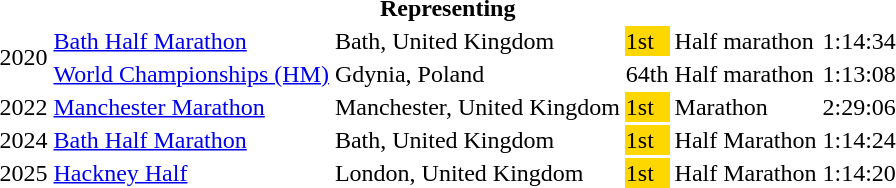<table>
<tr>
<th colspan="6">Representing </th>
</tr>
<tr>
<td rowspan=2>2020</td>
<td><a href='#'>Bath Half Marathon</a></td>
<td>Bath, United Kingdom</td>
<td bgcolor="gold">1st</td>
<td>Half marathon</td>
<td>1:14:34</td>
</tr>
<tr>
<td><a href='#'>World Championships (HM)</a></td>
<td>Gdynia, Poland</td>
<td>64th</td>
<td>Half marathon</td>
<td>1:13:08</td>
</tr>
<tr>
<td>2022</td>
<td><a href='#'>Manchester Marathon</a></td>
<td>Manchester, United Kingdom</td>
<td bgcolor="gold">1st</td>
<td>Marathon</td>
<td>2:29:06</td>
</tr>
<tr>
<td>2024</td>
<td><a href='#'>Bath Half Marathon</a></td>
<td>Bath, United Kingdom</td>
<td bgcolor="gold">1st</td>
<td>Half Marathon</td>
<td>1:14:24</td>
</tr>
<tr>
<td>2025</td>
<td><a href='#'>Hackney Half</a></td>
<td>London, United Kingdom</td>
<td bgcolor="gold">1st</td>
<td>Half Marathon</td>
<td>1:14:20</td>
</tr>
</table>
